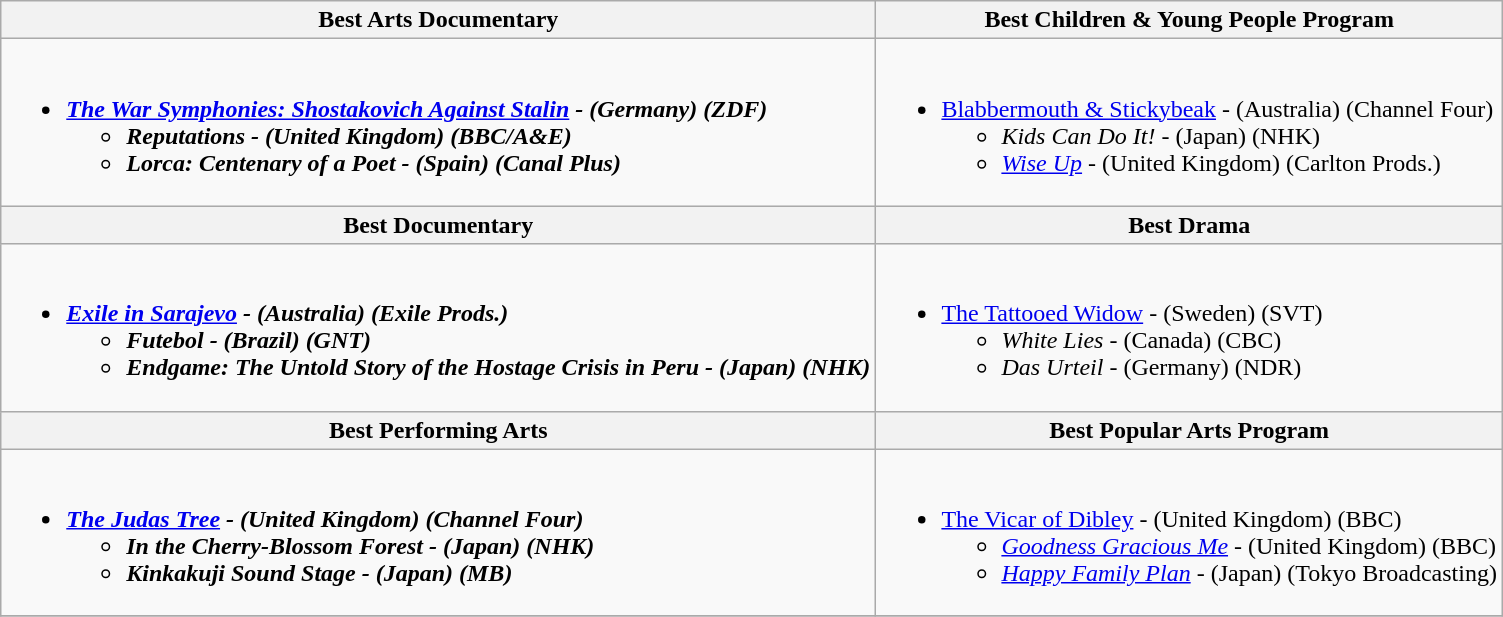<table class="wikitable">
<tr>
<th style:"width:50%">Best Arts Documentary</th>
<th style:"width:50%">Best Children & Young People Program</th>
</tr>
<tr>
<td valign="top"><br><ul><li><strong><em><a href='#'>The War Symphonies: Shostakovich Against Stalin</a><em> - (Germany) (ZDF)<strong><ul><li></em>Reputations<em> - (United Kingdom) (BBC/A&E)</li><li></em>Lorca: Centenary of a Poet<em> - (Spain) (Canal Plus)</li></ul></li></ul></td>
<td valign="top"><br><ul><li></em></strong><a href='#'>Blabbermouth & Stickybeak</a></em> - (Australia) (Channel Four)</strong><ul><li><em>Kids Can Do It!</em> - (Japan) (NHK)</li><li><em><a href='#'>Wise Up</a></em> - (United Kingdom) (Carlton Prods.)</li></ul></li></ul></td>
</tr>
<tr>
<th style:"width:50%">Best Documentary</th>
<th style:"width:50%">Best Drama</th>
</tr>
<tr>
<td valign="top"><br><ul><li><strong><em><a href='#'>Exile in Sarajevo</a><em> - (Australia) (Exile Prods.)<strong><ul><li></em>Futebol<em> - (Brazil) (GNT)</li><li></em>Endgame: The Untold Story of the Hostage Crisis in Peru<em> - (Japan) (NHK)</li></ul></li></ul></td>
<td valign="top"><br><ul><li></em></strong><a href='#'>The Tattooed Widow</a></em> - (Sweden) (SVT)</strong><ul><li><em>White Lies</em> - (Canada) (CBC)</li><li><em>Das Urteil</em> - (Germany) (NDR)</li></ul></li></ul></td>
</tr>
<tr>
<th style:"width:50%">Best Performing Arts</th>
<th style:"width:50%">Best Popular Arts Program</th>
</tr>
<tr>
<td valign="top"><br><ul><li><strong><em><a href='#'>The Judas Tree</a><em> - (United Kingdom) (Channel Four)<strong><ul><li></em>In the Cherry-Blossom Forest<em> - (Japan) (NHK)</li><li></em>Kinkakuji Sound Stage<em> - (Japan) (MB)</li></ul></li></ul></td>
<td valign="top"><br><ul><li></em></strong><a href='#'>The Vicar of Dibley</a></em> - (United Kingdom) (BBC)</strong><ul><li><em><a href='#'>Goodness Gracious Me</a></em> - (United Kingdom) (BBC)</li><li><em><a href='#'>Happy Family Plan</a></em> - (Japan) (Tokyo Broadcasting)</li></ul></li></ul></td>
</tr>
<tr>
</tr>
</table>
